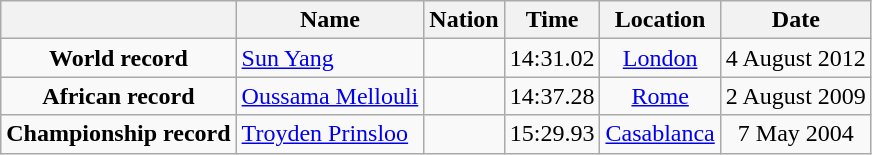<table class=wikitable style=text-align:center>
<tr>
<th></th>
<th>Name</th>
<th>Nation</th>
<th>Time</th>
<th>Location</th>
<th>Date</th>
</tr>
<tr>
<td><strong>World record</strong></td>
<td align=left><a href='#'>Sun Yang</a></td>
<td align=left></td>
<td align=left>14:31.02</td>
<td><a href='#'>London</a></td>
<td>4 August 2012</td>
</tr>
<tr>
<td><strong>African record</strong></td>
<td align=left><a href='#'>Oussama Mellouli</a></td>
<td align=left></td>
<td align=left>14:37.28</td>
<td><a href='#'>Rome</a></td>
<td>2 August 2009</td>
</tr>
<tr>
<td><strong>Championship record</strong></td>
<td align=left><a href='#'>Troyden Prinsloo</a></td>
<td align=left></td>
<td align=left>15:29.93</td>
<td><a href='#'>Casablanca</a></td>
<td>7 May 2004</td>
</tr>
</table>
